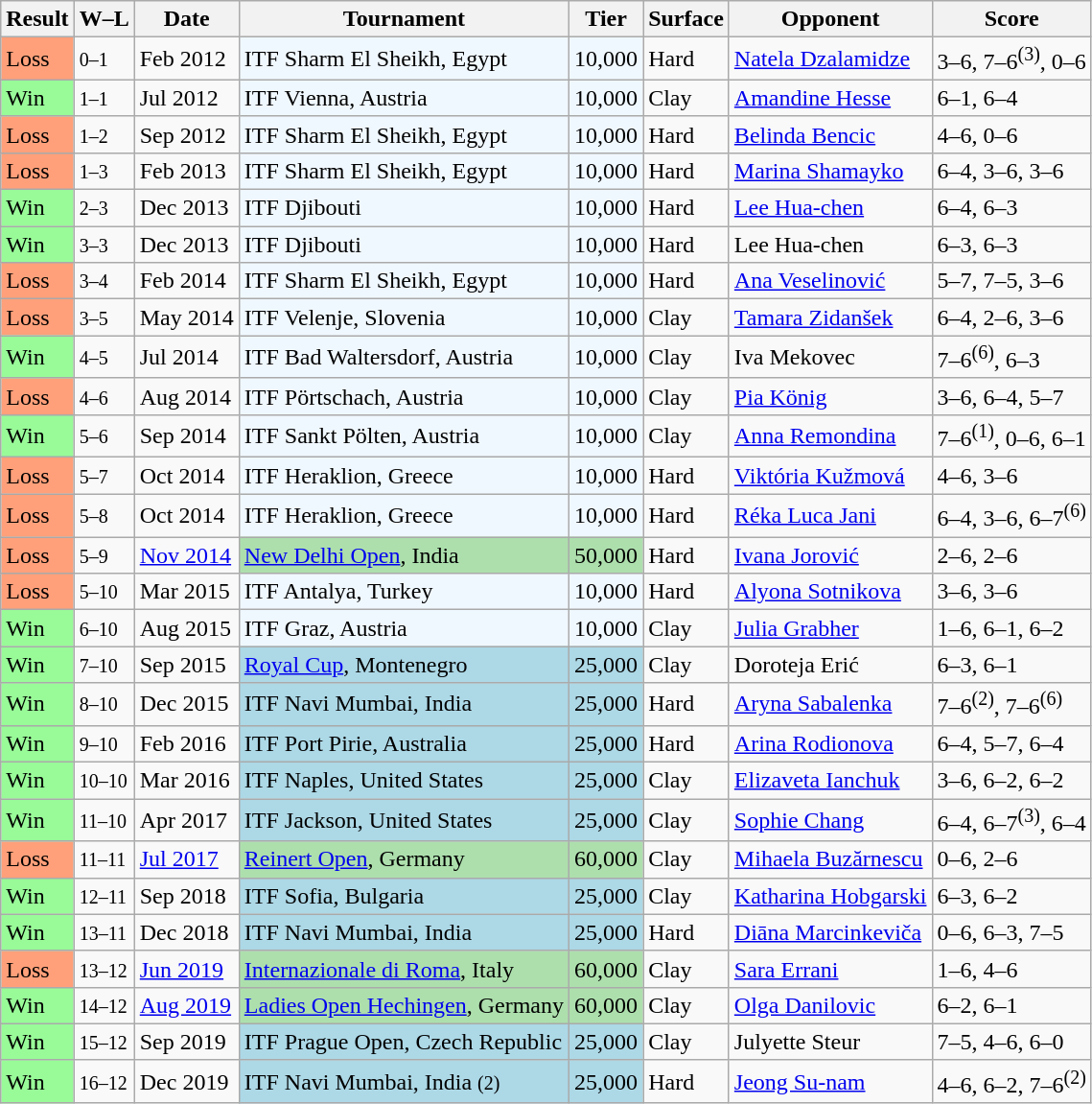<table class="sortable wikitable">
<tr>
<th>Result</th>
<th class="unsortable">W–L</th>
<th>Date</th>
<th>Tournament</th>
<th>Tier</th>
<th>Surface</th>
<th>Opponent</th>
<th class="unsortable">Score</th>
</tr>
<tr>
<td style=background:#ffa07a>Loss</td>
<td><small>0–1</small></td>
<td>Feb 2012</td>
<td style=background:#f0f8ff>ITF Sharm El Sheikh, Egypt</td>
<td style=background:#f0f8ff>10,000</td>
<td>Hard</td>
<td> <a href='#'>Natela Dzalamidze</a></td>
<td>3–6, 7–6<sup>(3)</sup>, 0–6</td>
</tr>
<tr>
<td style=background:#98fb98>Win</td>
<td><small>1–1</small></td>
<td>Jul 2012</td>
<td style=background:#f0f8ff>ITF Vienna, Austria</td>
<td style=background:#f0f8ff>10,000</td>
<td>Clay</td>
<td> <a href='#'>Amandine Hesse</a></td>
<td>6–1, 6–4</td>
</tr>
<tr>
<td style=background:#ffa07a>Loss</td>
<td><small>1–2</small></td>
<td>Sep 2012</td>
<td style=background:#f0f8ff>ITF Sharm El Sheikh, Egypt</td>
<td style=background:#f0f8ff>10,000</td>
<td>Hard</td>
<td> <a href='#'>Belinda Bencic</a></td>
<td>4–6, 0–6</td>
</tr>
<tr>
<td style=background:#ffa07a>Loss</td>
<td><small>1–3</small></td>
<td>Feb 2013</td>
<td style=background:#f0f8ff>ITF Sharm El Sheikh, Egypt</td>
<td style=background:#f0f8ff>10,000</td>
<td>Hard</td>
<td> <a href='#'>Marina Shamayko</a></td>
<td>6–4, 3–6, 3–6</td>
</tr>
<tr>
<td style=background:#98fb98>Win</td>
<td><small>2–3</small></td>
<td>Dec 2013</td>
<td style=background:#f0f8ff>ITF Djibouti</td>
<td style=background:#f0f8ff>10,000</td>
<td>Hard</td>
<td> <a href='#'>Lee Hua-chen</a></td>
<td>6–4, 6–3</td>
</tr>
<tr>
<td style=background:#98fb98>Win</td>
<td><small>3–3</small></td>
<td>Dec 2013</td>
<td style=background:#f0f8ff>ITF Djibouti</td>
<td style=background:#f0f8ff>10,000</td>
<td>Hard</td>
<td> Lee Hua-chen</td>
<td>6–3, 6–3</td>
</tr>
<tr>
<td style=background:#ffa07a>Loss</td>
<td><small>3–4</small></td>
<td>Feb 2014</td>
<td style=background:#f0f8ff>ITF Sharm El Sheikh, Egypt</td>
<td style=background:#f0f8ff>10,000</td>
<td>Hard</td>
<td> <a href='#'>Ana Veselinović</a></td>
<td>5–7, 7–5, 3–6</td>
</tr>
<tr>
<td style=background:#ffa07a>Loss</td>
<td><small>3–5</small></td>
<td>May 2014</td>
<td style=background:#f0f8ff>ITF Velenje, Slovenia</td>
<td style=background:#f0f8ff>10,000</td>
<td>Clay</td>
<td> <a href='#'>Tamara Zidanšek</a></td>
<td>6–4, 2–6, 3–6</td>
</tr>
<tr>
<td style=background:#98fb98>Win</td>
<td><small>4–5</small></td>
<td>Jul 2014</td>
<td style=background:#f0f8ff>ITF Bad Waltersdorf, Austria</td>
<td style=background:#f0f8ff>10,000</td>
<td>Clay</td>
<td> Iva Mekovec</td>
<td>7–6<sup>(6)</sup>, 6–3</td>
</tr>
<tr>
<td style=background:#ffa07a>Loss</td>
<td><small>4–6</small></td>
<td>Aug 2014</td>
<td style=background:#f0f8ff>ITF Pörtschach, Austria</td>
<td style=background:#f0f8ff>10,000</td>
<td>Clay</td>
<td> <a href='#'>Pia König</a></td>
<td>3–6, 6–4, 5–7</td>
</tr>
<tr>
<td style=background:#98fb98>Win</td>
<td><small>5–6</small></td>
<td>Sep 2014</td>
<td style=background:#f0f8ff>ITF Sankt Pölten, Austria</td>
<td style=background:#f0f8ff>10,000</td>
<td>Clay</td>
<td> <a href='#'>Anna Remondina</a></td>
<td>7–6<sup>(1)</sup>, 0–6, 6–1</td>
</tr>
<tr>
<td style=background:#ffa07a>Loss</td>
<td><small>5–7</small></td>
<td>Oct 2014</td>
<td style=background:#f0f8ff>ITF Heraklion, Greece</td>
<td style=background:#f0f8ff>10,000</td>
<td>Hard</td>
<td> <a href='#'>Viktória Kužmová</a></td>
<td>4–6, 3–6</td>
</tr>
<tr>
<td style=background:#ffa07a>Loss</td>
<td><small>5–8</small></td>
<td>Oct 2014</td>
<td style=background:#f0f8ff>ITF Heraklion, Greece</td>
<td style=background:#f0f8ff>10,000</td>
<td>Hard</td>
<td> <a href='#'>Réka Luca Jani</a></td>
<td>6–4, 3–6, 6–7<sup>(6)</sup></td>
</tr>
<tr>
<td style=background:#ffa07a>Loss</td>
<td><small>5–9</small></td>
<td><a href='#'>Nov 2014</a></td>
<td style=background:#addfad><a href='#'>New Delhi Open</a>, India</td>
<td style=background:#addfad>50,000</td>
<td>Hard</td>
<td> <a href='#'>Ivana Jorović</a></td>
<td>2–6, 2–6</td>
</tr>
<tr>
<td style=background:#ffa07a>Loss</td>
<td><small>5–10</small></td>
<td>Mar 2015</td>
<td style=background:#f0f8ff>ITF Antalya, Turkey</td>
<td style=background:#f0f8ff>10,000</td>
<td>Hard</td>
<td> <a href='#'>Alyona Sotnikova</a></td>
<td>3–6, 3–6</td>
</tr>
<tr>
<td style=background:#98fb98>Win</td>
<td><small>6–10</small></td>
<td>Aug 2015</td>
<td style=background:#f0f8ff>ITF Graz, Austria</td>
<td style=background:#f0f8ff>10,000</td>
<td>Clay</td>
<td> <a href='#'>Julia Grabher</a></td>
<td>1–6, 6–1, 6–2</td>
</tr>
<tr>
<td style=background:#98fb98>Win</td>
<td><small>7–10</small></td>
<td>Sep 2015</td>
<td style=background:lightblue><a href='#'>Royal Cup</a>, Montenegro</td>
<td style=background:lightblue>25,000</td>
<td>Clay</td>
<td> Doroteja Erić</td>
<td>6–3, 6–1</td>
</tr>
<tr>
<td style=background:#98fb98>Win</td>
<td><small>8–10</small></td>
<td>Dec 2015</td>
<td style=background:lightblue>ITF Navi Mumbai, India</td>
<td style=background:lightblue>25,000</td>
<td>Hard</td>
<td> <a href='#'>Aryna Sabalenka</a></td>
<td>7–6<sup>(2)</sup>, 7–6<sup>(6)</sup></td>
</tr>
<tr>
<td style=background:#98fb98>Win</td>
<td><small>9–10</small></td>
<td>Feb 2016</td>
<td style=background:lightblue>ITF Port Pirie, Australia</td>
<td style=background:lightblue>25,000</td>
<td>Hard</td>
<td> <a href='#'>Arina Rodionova</a></td>
<td>6–4, 5–7, 6–4</td>
</tr>
<tr>
<td style=background:#98fb98>Win</td>
<td><small>10–10</small></td>
<td>Mar 2016</td>
<td style=background:lightblue>ITF Naples, United States</td>
<td style=background:lightblue>25,000</td>
<td>Clay</td>
<td> <a href='#'>Elizaveta Ianchuk</a></td>
<td>3–6, 6–2, 6–2</td>
</tr>
<tr>
<td style=background:#98fb98>Win</td>
<td><small>11–10</small></td>
<td>Apr 2017</td>
<td style=background:lightblue>ITF Jackson, United States</td>
<td style=background:lightblue>25,000</td>
<td>Clay</td>
<td> <a href='#'>Sophie Chang</a></td>
<td>6–4, 6–7<sup>(3)</sup>, 6–4</td>
</tr>
<tr>
<td style=background:#ffa07a>Loss</td>
<td><small>11–11</small></td>
<td><a href='#'>Jul 2017</a></td>
<td style=background:#addfad><a href='#'>Reinert Open</a>, Germany</td>
<td style=background:#addfad>60,000</td>
<td>Clay</td>
<td> <a href='#'>Mihaela Buzărnescu</a></td>
<td>0–6, 2–6</td>
</tr>
<tr>
<td style=background:#98fb98>Win</td>
<td><small>12–11</small></td>
<td>Sep 2018</td>
<td style=background:lightblue>ITF Sofia, Bulgaria</td>
<td style=background:lightblue>25,000</td>
<td>Clay</td>
<td> <a href='#'>Katharina Hobgarski</a></td>
<td>6–3, 6–2</td>
</tr>
<tr>
<td style=background:#98fb98>Win</td>
<td><small>13–11</small></td>
<td>Dec 2018</td>
<td style=background:lightblue>ITF Navi Mumbai, India</td>
<td style=background:lightblue>25,000</td>
<td>Hard</td>
<td> <a href='#'>Diāna Marcinkeviča</a></td>
<td>0–6, 6–3, 7–5</td>
</tr>
<tr>
<td style=background:#ffa07a>Loss</td>
<td><small>13–12</small></td>
<td><a href='#'>Jun 2019</a></td>
<td style=background:#addfad><a href='#'>Internazionale di Roma</a>, Italy</td>
<td style=background:#addfad>60,000</td>
<td>Clay</td>
<td> <a href='#'>Sara Errani</a></td>
<td>1–6, 4–6</td>
</tr>
<tr>
<td style=background:#98fb98>Win</td>
<td><small>14–12</small></td>
<td><a href='#'>Aug 2019</a></td>
<td style=background:#addfad><a href='#'>Ladies Open Hechingen</a>, Germany</td>
<td style=background:#addfad>60,000</td>
<td>Clay</td>
<td> <a href='#'>Olga Danilovic</a></td>
<td>6–2, 6–1</td>
</tr>
<tr>
<td style=background:#98fb98>Win</td>
<td><small>15–12</small></td>
<td>Sep 2019</td>
<td style=background:lightblue>ITF Prague Open, Czech Republic</td>
<td style=background:lightblue>25,000</td>
<td>Clay</td>
<td> Julyette Steur</td>
<td>7–5, 4–6, 6–0</td>
</tr>
<tr>
<td style=background:#98fb98>Win</td>
<td><small>16–12</small></td>
<td>Dec 2019</td>
<td style=background:lightblue>ITF Navi Mumbai, India <small>(2)</small></td>
<td style=background:lightblue>25,000</td>
<td>Hard</td>
<td> <a href='#'>Jeong Su-nam</a></td>
<td>4–6, 6–2, 7–6<sup>(2)</sup></td>
</tr>
</table>
